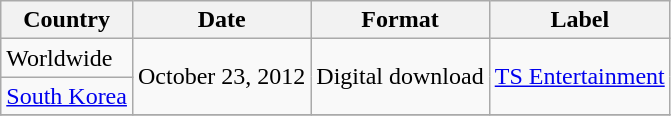<table class="wikitable">
<tr>
<th>Country</th>
<th>Date</th>
<th>Format</th>
<th>Label</th>
</tr>
<tr>
<td rowspan="1">Worldwide</td>
<td rowspan="2">October 23, 2012</td>
<td rowspan="2">Digital download</td>
<td rowspan="2"><a href='#'>TS Entertainment</a></td>
</tr>
<tr>
<td rowspan="1"><a href='#'>South Korea</a></td>
</tr>
<tr>
</tr>
</table>
